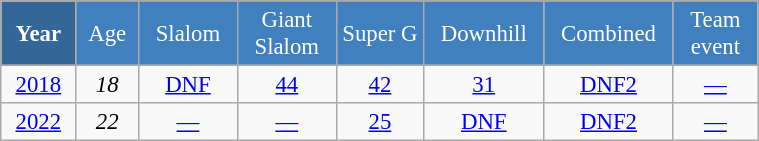<table class="wikitable" style="font-size:95%; text-align:center; border:grey solid 1px; border-collapse:collapse;" width="40%">
<tr style="background-color:#369; color:white;">
<td rowspan="2" colspan="1" width="4%"><strong>Year</strong></td>
</tr>
<tr style="background-color:#4180be; color:white;">
<td width="3%">Age</td>
<td width="5%">Slalom</td>
<td width="5%">Giant<br>Slalom</td>
<td width="5%">Super G</td>
<td width="5%">Downhill</td>
<td width="5%">Combined</td>
<td width="5%">Team event</td>
</tr>
<tr style="background-color:#8CB2D8; color:white;">
</tr>
<tr>
<td><a href='#'>2018</a></td>
<td><em>18</em></td>
<td><a href='#'>DNF</a></td>
<td><a href='#'>44</a></td>
<td><a href='#'>42</a></td>
<td><a href='#'>31</a></td>
<td><a href='#'>DNF2</a></td>
<td><a href='#'>—</a></td>
</tr>
<tr>
<td><a href='#'>2022</a></td>
<td><em>22</em></td>
<td><a href='#'>—</a></td>
<td><a href='#'>—</a></td>
<td><a href='#'>25</a></td>
<td><a href='#'>DNF</a></td>
<td><a href='#'>DNF2</a></td>
<td><a href='#'>—</a></td>
</tr>
</table>
